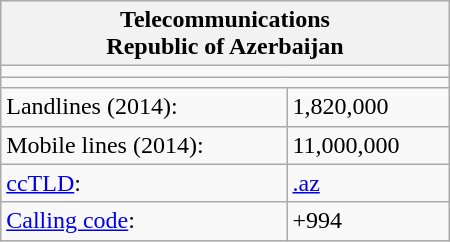<table class="wikitable" border="1" width="300" align="right">
<tr>
<th colspan="2" align="center">Telecommunications <br>Republic of Azerbaijan</th>
</tr>
<tr>
<td colspan="2" align="center"></td>
</tr>
<tr>
<td colspan="2" align="center"></td>
</tr>
<tr>
<td> Landlines (2014):</td>
<td>1,820,000</td>
</tr>
<tr>
<td> Mobile lines (2014):</td>
<td>11,000,000</td>
</tr>
<tr>
<td><a href='#'>ccTLD</a>:</td>
<td><a href='#'>.az</a></td>
</tr>
<tr>
<td><a href='#'>Calling code</a>:</td>
<td>+994</td>
</tr>
</table>
